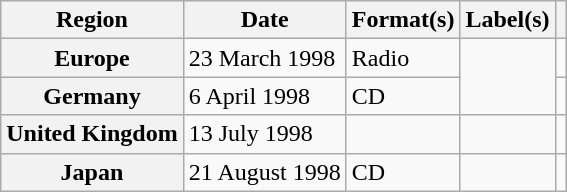<table class="wikitable plainrowheaders">
<tr>
<th scope="col">Region</th>
<th scope="col">Date</th>
<th scope="col">Format(s)</th>
<th scope="col">Label(s)</th>
<th scope="col"></th>
</tr>
<tr>
<th scope="row">Europe</th>
<td>23 March 1998</td>
<td>Radio</td>
<td rowspan="2"></td>
<td></td>
</tr>
<tr>
<th scope="row">Germany</th>
<td>6 April 1998</td>
<td>CD</td>
<td></td>
</tr>
<tr>
<th scope="row">United Kingdom</th>
<td>13 July 1998</td>
<td></td>
<td></td>
<td></td>
</tr>
<tr>
<th scope="row">Japan</th>
<td>21 August 1998</td>
<td>CD</td>
<td></td>
<td></td>
</tr>
</table>
